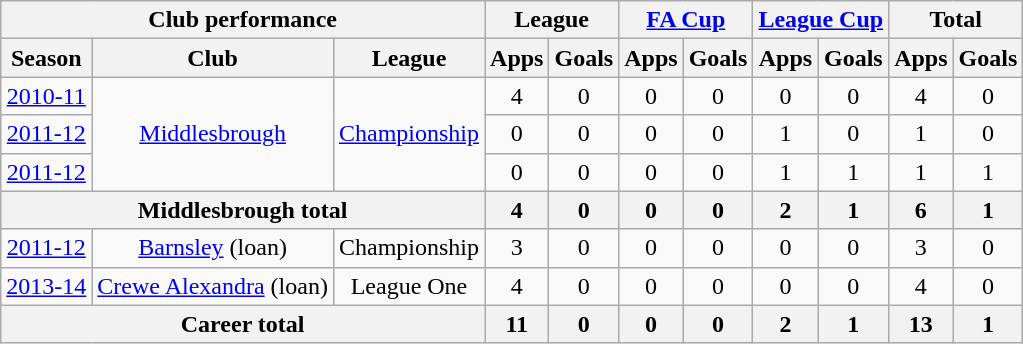<table class="wikitable" style="text-align:center">
<tr>
<th colspan=3>Club performance</th>
<th colspan=2>League</th>
<th colspan=2><a href='#'>FA Cup</a></th>
<th colspan=2><a href='#'>League Cup</a></th>
<th colspan=2>Total</th>
</tr>
<tr>
<th>Season</th>
<th>Club</th>
<th>League</th>
<th>Apps</th>
<th>Goals</th>
<th>Apps</th>
<th>Goals</th>
<th>Apps</th>
<th>Goals</th>
<th>Apps</th>
<th>Goals</th>
</tr>
<tr>
<td><a href='#'>2010-11</a></td>
<td rowspan="3"><a href='#'>Middlesbrough</a></td>
<td rowspan="3"><a href='#'>Championship</a></td>
<td>4</td>
<td>0</td>
<td>0</td>
<td>0</td>
<td>0</td>
<td>0</td>
<td>4</td>
<td>0</td>
</tr>
<tr>
<td><a href='#'>2011-12</a></td>
<td>0</td>
<td>0</td>
<td>0</td>
<td>0</td>
<td>1</td>
<td>0</td>
<td>1</td>
<td>0</td>
</tr>
<tr>
<td><a href='#'>2011-12</a></td>
<td>0</td>
<td>0</td>
<td>0</td>
<td>0</td>
<td>1</td>
<td>1</td>
<td>1</td>
<td>1</td>
</tr>
<tr>
<th colspan=3>Middlesbrough total</th>
<th>4</th>
<th>0</th>
<th>0</th>
<th>0</th>
<th>2</th>
<th>1</th>
<th>6</th>
<th>1</th>
</tr>
<tr>
<td><a href='#'>2011-12</a></td>
<td><a href='#'>Barnsley</a> (loan)</td>
<td>Championship</td>
<td>3</td>
<td>0</td>
<td>0</td>
<td>0</td>
<td>0</td>
<td>0</td>
<td>3</td>
<td>0</td>
</tr>
<tr>
<td><a href='#'>2013-14</a></td>
<td><a href='#'>Crewe Alexandra</a> (loan)</td>
<td>League One</td>
<td>4</td>
<td>0</td>
<td>0</td>
<td>0</td>
<td>0</td>
<td>0</td>
<td>4</td>
<td>0</td>
</tr>
<tr>
<th colspan=3>Career total</th>
<th>11</th>
<th>0</th>
<th>0</th>
<th>0</th>
<th>2</th>
<th>1</th>
<th>13</th>
<th>1</th>
</tr>
</table>
